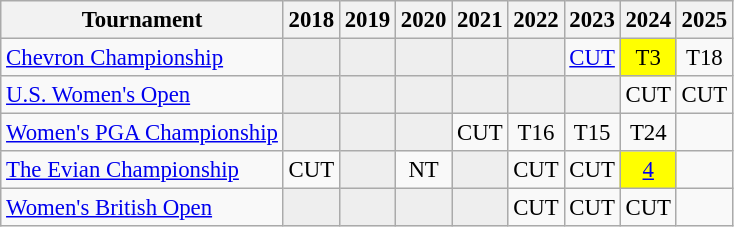<table class="wikitable" style="font-size:95%;text-align:center;">
<tr>
<th>Tournament</th>
<th>2018</th>
<th>2019</th>
<th>2020</th>
<th>2021</th>
<th>2022</th>
<th>2023</th>
<th>2024</th>
<th>2025</th>
</tr>
<tr>
<td align=left><a href='#'>Chevron Championship</a></td>
<td style="background:#eeeeee;"></td>
<td style="background:#eeeeee;"></td>
<td style="background:#eeeeee;"></td>
<td style="background:#eeeeee;"></td>
<td style="background:#eeeeee;"></td>
<td><a href='#'>CUT</a></td>
<td style="background:yellow;">T3</td>
<td>T18</td>
</tr>
<tr>
<td align=left><a href='#'>U.S. Women's Open</a></td>
<td style="background:#eeeeee;"></td>
<td style="background:#eeeeee;"></td>
<td style="background:#eeeeee;"></td>
<td style="background:#eeeeee;"></td>
<td style="background:#eeeeee;"></td>
<td style="background:#eeeeee;"></td>
<td>CUT</td>
<td>CUT</td>
</tr>
<tr>
<td align=left><a href='#'>Women's PGA Championship</a></td>
<td style="background:#eeeeee;"></td>
<td style="background:#eeeeee;"></td>
<td style="background:#eeeeee;"></td>
<td>CUT</td>
<td>T16</td>
<td>T15</td>
<td>T24</td>
<td></td>
</tr>
<tr>
<td align=left><a href='#'>The Evian Championship</a></td>
<td>CUT</td>
<td style="background:#eeeeee;"></td>
<td>NT</td>
<td style="background:#eeeeee;"></td>
<td>CUT</td>
<td>CUT</td>
<td style="background:yellow;"><a href='#'>4</a></td>
<td></td>
</tr>
<tr>
<td align=left><a href='#'>Women's British Open</a></td>
<td style="background:#eeeeee;"></td>
<td style="background:#eeeeee;"></td>
<td style="background:#eeeeee;"></td>
<td style="background:#eeeeee;"></td>
<td>CUT</td>
<td>CUT</td>
<td>CUT</td>
<td></td>
</tr>
</table>
